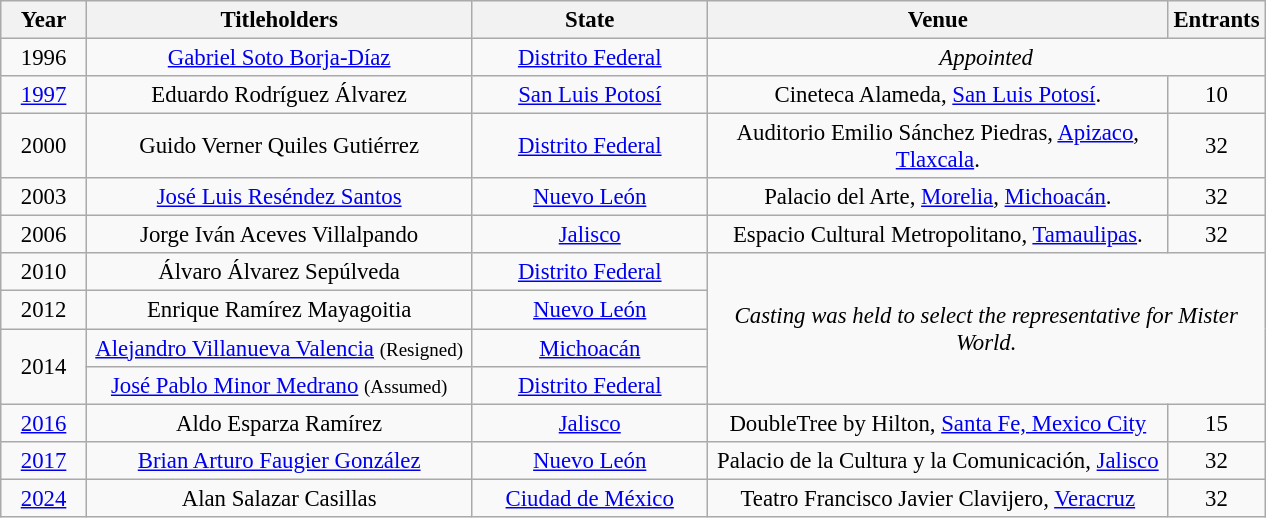<table class="wikitable" style="text-align:center;font-size:95%">
<tr>
<th width="50">Year</th>
<th width="250">Titleholders</th>
<th width="150">State</th>
<th width="300">Venue</th>
<th width="50">Entrants</th>
</tr>
<tr>
<td>1996</td>
<td><a href='#'>Gabriel Soto Borja-Díaz</a></td>
<td><a href='#'>Distrito Federal</a></td>
<td colspan=2 align="center"><em>Appointed</em></td>
</tr>
<tr>
<td><a href='#'>1997</a></td>
<td>Eduardo Rodríguez Álvarez</td>
<td><a href='#'>San Luis Potosí</a></td>
<td>Cineteca Alameda, <a href='#'>San Luis Potosí</a>.</td>
<td>10</td>
</tr>
<tr>
<td>2000</td>
<td>Guido Verner Quiles Gutiérrez</td>
<td><a href='#'>Distrito Federal</a></td>
<td>Auditorio Emilio Sánchez Piedras, <a href='#'>Apizaco</a>, <a href='#'>Tlaxcala</a>.</td>
<td>32</td>
</tr>
<tr>
<td>2003</td>
<td><a href='#'>José Luis Reséndez Santos</a></td>
<td><a href='#'>Nuevo León</a></td>
<td>Palacio del Arte, <a href='#'>Morelia</a>, <a href='#'>Michoacán</a>.</td>
<td>32</td>
</tr>
<tr>
<td>2006</td>
<td>Jorge Iván Aceves Villalpando</td>
<td><a href='#'>Jalisco</a></td>
<td>Espacio Cultural Metropolitano, <a href='#'>Tamaulipas</a>.</td>
<td>32</td>
</tr>
<tr>
<td>2010</td>
<td>Álvaro Álvarez Sepúlveda</td>
<td><a href='#'>Distrito Federal</a></td>
<td rowspan=4 colspan=2 align="center"><em>Casting was held to select the representative for Mister World.</em></td>
</tr>
<tr>
<td>2012</td>
<td>Enrique Ramírez Mayagoitia</td>
<td><a href='#'>Nuevo León</a></td>
</tr>
<tr>
<td rowspan=2>2014</td>
<td><a href='#'>Alejandro Villanueva Valencia</a> <small>(Resigned)</small></td>
<td><a href='#'>Michoacán</a></td>
</tr>
<tr>
<td><a href='#'>José Pablo Minor Medrano</a> <small>(Assumed)</small></td>
<td><a href='#'>Distrito Federal</a></td>
</tr>
<tr>
<td><a href='#'>2016</a></td>
<td>Aldo Esparza Ramírez</td>
<td><a href='#'>Jalisco</a></td>
<td>DoubleTree by Hilton, <a href='#'>Santa Fe, Mexico City</a></td>
<td>15</td>
</tr>
<tr>
<td><a href='#'>2017</a></td>
<td><a href='#'>Brian Arturo Faugier González</a></td>
<td><a href='#'>Nuevo León</a></td>
<td>Palacio de la Cultura y la Comunicación, <a href='#'>Jalisco</a></td>
<td>32</td>
</tr>
<tr>
<td><a href='#'>2024</a></td>
<td>Alan Salazar Casillas</td>
<td><a href='#'>Ciudad de México</a></td>
<td>Teatro Francisco Javier Clavijero, <a href='#'>Veracruz</a></td>
<td>32</td>
</tr>
</table>
